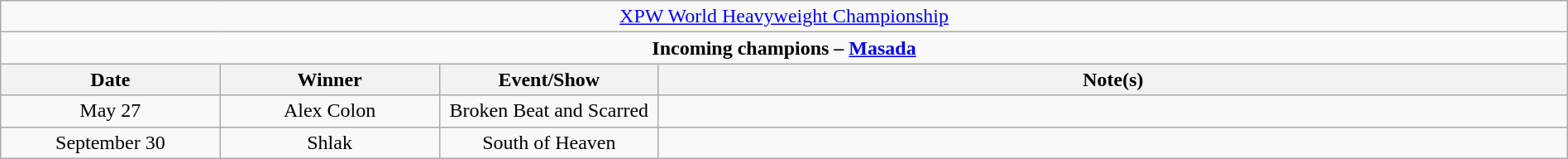<table class="wikitable" style="text-align:center; width:100%;">
<tr>
<td colspan="5" style="text-align: center;"><a href='#'>XPW World Heavyweight Championship</a></td>
</tr>
<tr>
<td colspan="5" style="text-align: center;"><strong>Incoming champions – <a href='#'>Masada</a></strong></td>
</tr>
<tr>
<th width=14%>Date</th>
<th width=14%>Winner</th>
<th width=14%>Event/Show</th>
<th width=58%>Note(s)</th>
</tr>
<tr>
<td>May 27</td>
<td>Alex Colon</td>
<td>Broken Beat and Scarred</td>
<td></td>
</tr>
<tr>
<td>September 30</td>
<td>Shlak</td>
<td>South of Heaven</td>
<td></td>
</tr>
</table>
